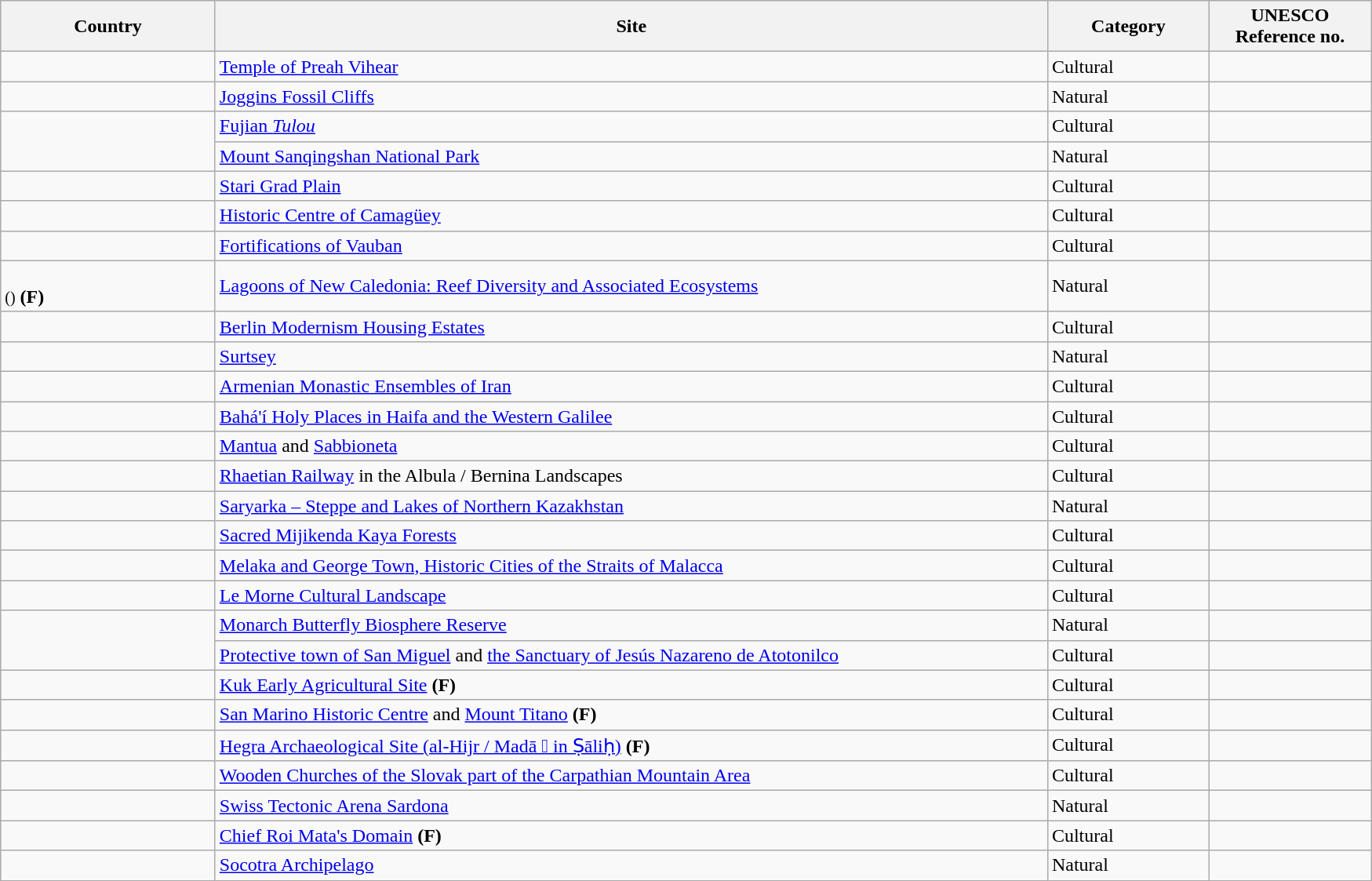<table class="wikitable sortable" style="font-size:100%;">
<tr>
<th scope="col" width="175">Country</th>
<th scope="col" width="700">Site</th>
<th scope="col" width="130">Category</th>
<th scope="col" width="130">UNESCO Reference no.</th>
</tr>
<tr>
<td></td>
<td><a href='#'>Temple of Preah Vihear</a></td>
<td>Cultural</td>
<td></td>
</tr>
<tr>
<td></td>
<td><a href='#'>Joggins Fossil Cliffs</a></td>
<td>Natural</td>
<td></td>
</tr>
<tr>
<td rowspan="2"></td>
<td><a href='#'>Fujian <em>Tulou</em></a></td>
<td>Cultural</td>
<td></td>
</tr>
<tr>
<td><a href='#'>Mount Sanqingshan National Park</a></td>
<td>Natural</td>
<td></td>
</tr>
<tr>
<td></td>
<td><a href='#'>Stari Grad Plain</a></td>
<td>Cultural</td>
<td></td>
</tr>
<tr>
<td></td>
<td><a href='#'>Historic Centre of Camagüey</a></td>
<td>Cultural</td>
<td></td>
</tr>
<tr>
<td></td>
<td><a href='#'>Fortifications of Vauban</a></td>
<td>Cultural</td>
<td></td>
</tr>
<tr>
<td><br><small>()</small> <strong>(F)</strong></td>
<td><a href='#'>Lagoons of New Caledonia: Reef Diversity and Associated Ecosystems</a></td>
<td>Natural</td>
<td></td>
</tr>
<tr>
<td></td>
<td><a href='#'>Berlin Modernism Housing Estates</a></td>
<td>Cultural</td>
<td></td>
</tr>
<tr>
<td></td>
<td><a href='#'>Surtsey</a></td>
<td>Natural</td>
<td></td>
</tr>
<tr>
<td></td>
<td><a href='#'>Armenian Monastic Ensembles of Iran</a></td>
<td>Cultural</td>
<td></td>
</tr>
<tr>
<td></td>
<td><a href='#'>Bahá'í Holy Places in Haifa and the Western Galilee</a></td>
<td>Cultural</td>
<td></td>
</tr>
<tr>
<td></td>
<td><a href='#'>Mantua</a> and <a href='#'>Sabbioneta</a></td>
<td>Cultural</td>
<td></td>
</tr>
<tr>
<td><br></td>
<td><a href='#'>Rhaetian Railway</a> in the Albula / Bernina Landscapes</td>
<td>Cultural</td>
<td></td>
</tr>
<tr>
<td></td>
<td><a href='#'>Saryarka – Steppe and Lakes of Northern Kazakhstan</a></td>
<td>Natural</td>
<td></td>
</tr>
<tr>
<td></td>
<td><a href='#'>Sacred Mijikenda Kaya Forests</a></td>
<td>Cultural</td>
<td></td>
</tr>
<tr>
<td></td>
<td><a href='#'>Melaka and George Town, Historic Cities of the Straits of Malacca</a></td>
<td>Cultural</td>
<td></td>
</tr>
<tr>
<td></td>
<td><a href='#'>Le Morne Cultural Landscape</a></td>
<td>Cultural</td>
<td></td>
</tr>
<tr>
<td rowspan="2"></td>
<td><a href='#'>Monarch Butterfly Biosphere Reserve</a></td>
<td>Natural</td>
<td></td>
</tr>
<tr>
<td><a href='#'>Protective town of San Miguel</a> and <a href='#'>the Sanctuary of Jesús Nazareno de Atotonilco</a></td>
<td>Cultural</td>
<td></td>
</tr>
<tr>
<td></td>
<td><a href='#'>Kuk Early Agricultural Site</a> <strong>(F)</strong></td>
<td>Cultural</td>
<td></td>
</tr>
<tr>
<td></td>
<td><a href='#'>San Marino Historic Centre</a> and <a href='#'>Mount Titano</a> <strong>(F)</strong></td>
<td>Cultural</td>
<td></td>
</tr>
<tr>
<td></td>
<td><a href='#'>Hegra Archaeological Site (al-Hijr / Madā ͐ in Ṣāliḥ)</a> <strong>(F)</strong></td>
<td>Cultural</td>
<td></td>
</tr>
<tr>
<td></td>
<td><a href='#'>Wooden Churches of the Slovak part of the Carpathian Mountain Area</a></td>
<td>Cultural</td>
<td></td>
</tr>
<tr>
<td></td>
<td><a href='#'>Swiss Tectonic Arena Sardona</a></td>
<td>Natural</td>
<td></td>
</tr>
<tr>
<td></td>
<td><a href='#'>Chief Roi Mata's Domain</a> <strong>(F)</strong></td>
<td>Cultural</td>
<td></td>
</tr>
<tr>
<td></td>
<td><a href='#'>Socotra Archipelago</a></td>
<td>Natural</td>
<td></td>
</tr>
</table>
